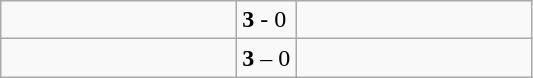<table class="wikitable">
<tr>
<td width=150></td>
<td><strong>3</strong> - 0</td>
<td width=150></td>
</tr>
<tr>
<td></td>
<td><strong>3</strong> – 0</td>
<td></td>
</tr>
</table>
